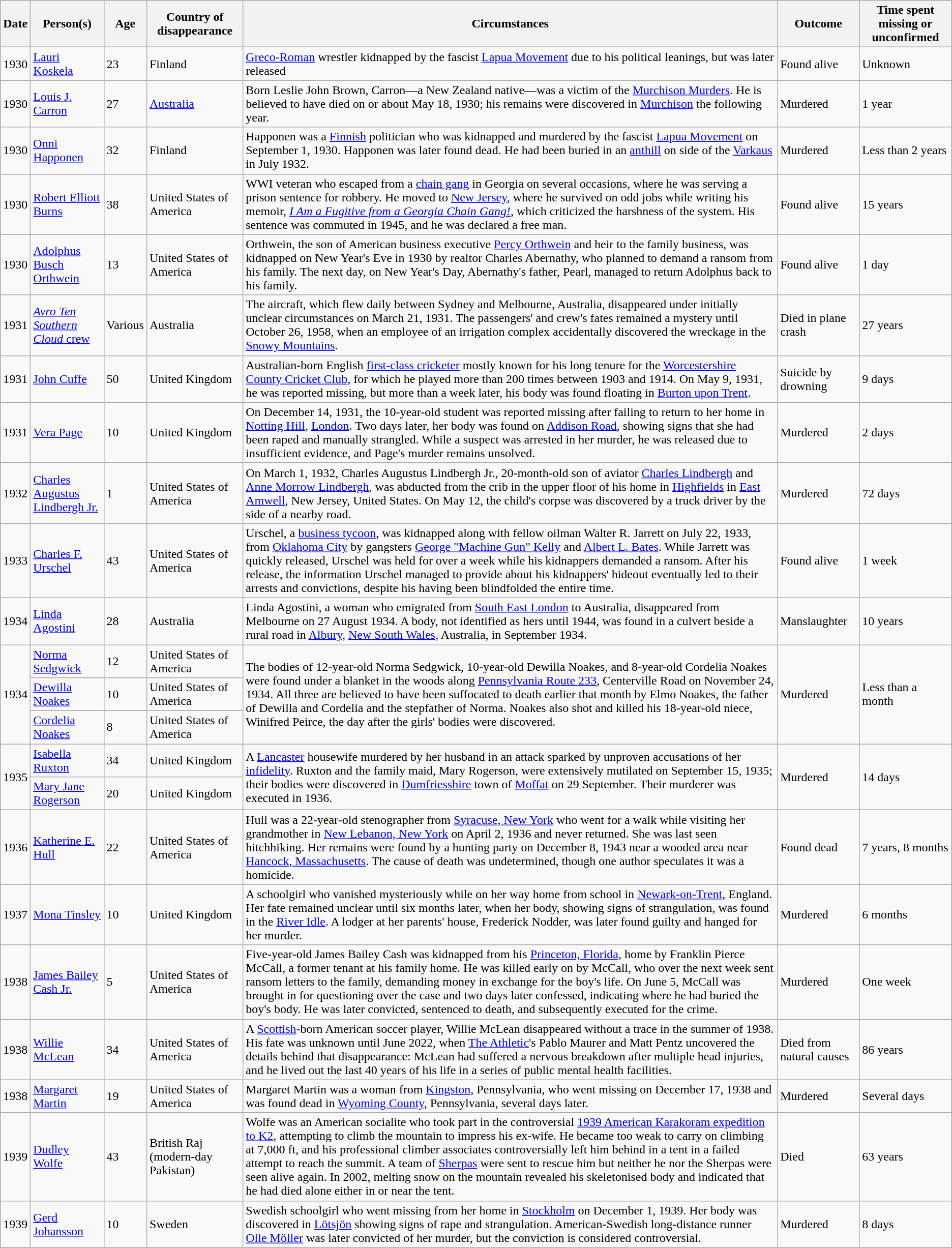<table class="wikitable sortable zebra">
<tr>
<th data-sort-type="isoDate">Date</th>
<th data-sort-type="text">Person(s)</th>
<th data-sort-type="text">Age</th>
<th>Country of disappearance</th>
<th class="unsortable">Circumstances</th>
<th data-sort-type="text">Outcome</th>
<th data-sort-type="value">Time spent missing or unconfirmed</th>
</tr>
<tr>
<td>1930</td>
<td><a href='#'>Lauri Koskela</a></td>
<td>23</td>
<td>Finland</td>
<td><a href='#'>Greco-Roman</a> wrestler kidnapped by the fascist <a href='#'>Lapua Movement</a> due to his political leanings, but was later released</td>
<td>Found alive</td>
<td>Unknown</td>
</tr>
<tr>
<td>1930</td>
<td><a href='#'>Louis J. Carron</a></td>
<td>27</td>
<td><a href='#'>Australia</a></td>
<td>Born Leslie John Brown, Carron—a New Zealand native—was a victim of the <a href='#'>Murchison Murders</a>. He is believed to have died on or about May 18, 1930; his remains were discovered in <a href='#'>Murchison</a> the following year.</td>
<td>Murdered</td>
<td>1 year</td>
</tr>
<tr>
<td>1930</td>
<td><a href='#'>Onni Happonen</a></td>
<td>32</td>
<td>Finland</td>
<td>Happonen was a <a href='#'>Finnish</a> politician who was kidnapped and murdered by the fascist <a href='#'>Lapua Movement</a> on September 1, 1930. Happonen was later found dead. He had been buried in an <a href='#'>anthill</a> on side of the <a href='#'>Varkaus</a> in July 1932.</td>
<td>Murdered</td>
<td>Less than 2 years</td>
</tr>
<tr>
<td>1930</td>
<td><a href='#'>Robert Elliott Burns</a></td>
<td>38</td>
<td>United States of America</td>
<td>WWI veteran who escaped from a <a href='#'>chain gang</a> in Georgia on several occasions, where he was serving a prison sentence for robbery. He moved to <a href='#'>New Jersey</a>, where he survived on odd jobs while writing his memoir, <em><a href='#'>I Am a Fugitive from a Georgia Chain Gang!</a></em>, which criticized the harshness of the system. His sentence was commuted in 1945, and he was declared a free man.</td>
<td>Found alive</td>
<td>15 years</td>
</tr>
<tr>
<td>1930</td>
<td><a href='#'>Adolphus Busch Orthwein</a></td>
<td>13</td>
<td>United States of America</td>
<td>Orthwein, the son of American business executive <a href='#'>Percy Orthwein</a> and heir to the family business, was kidnapped on New Year's Eve in 1930 by realtor Charles Abernathy, who planned to demand a ransom from his family. The next day, on New Year's Day, Abernathy's father, Pearl, managed to return Adolphus back to his family.</td>
<td>Found alive</td>
<td>1 day</td>
</tr>
<tr>
<td>1931</td>
<td><a href='#'><em>Avro Ten Southern Cloud</em> crew</a></td>
<td>Various</td>
<td>Australia</td>
<td>The aircraft, which flew daily between Sydney and Melbourne, Australia, disappeared under initially unclear circumstances on March 21, 1931. The passengers' and crew's fates remained a mystery until October 26, 1958, when an employee of an irrigation complex accidentally discovered the wreckage in the <a href='#'>Snowy Mountains</a>.</td>
<td>Died in plane crash</td>
<td>27 years</td>
</tr>
<tr>
<td>1931</td>
<td><a href='#'>John Cuffe</a></td>
<td>50</td>
<td>United Kingdom</td>
<td>Australian-born English <a href='#'>first-class cricketer</a> mostly known for his long tenure for the <a href='#'>Worcestershire County Cricket Club</a>, for which he played more than 200 times between 1903 and 1914. On May 9, 1931, he was reported missing, but more than a week later, his body was found floating in <a href='#'>Burton upon Trent</a>.</td>
<td>Suicide by drowning</td>
<td>9 days</td>
</tr>
<tr>
<td>1931</td>
<td><a href='#'>Vera Page</a></td>
<td>10</td>
<td>United Kingdom</td>
<td>On December 14, 1931, the 10-year-old student was reported missing after failing to return to her home in <a href='#'>Notting Hill</a>, <a href='#'>London</a>. Two days later, her body was found on <a href='#'>Addison Road</a>, showing signs that she had been raped and manually strangled. While a suspect was arrested in her murder, he was released due to insufficient evidence, and Page's murder remains unsolved.</td>
<td>Murdered</td>
<td>2 days</td>
</tr>
<tr>
<td data-sort-value="1932-03-01">1932</td>
<td><a href='#'>Charles Augustus Lindbergh Jr.</a></td>
<td>1</td>
<td>United States of America</td>
<td>On March 1, 1932, Charles Augustus Lindbergh Jr., 20-month-old son of aviator <a href='#'>Charles Lindbergh</a> and <a href='#'>Anne Morrow Lindbergh</a>, was abducted from the crib in the upper floor of his home in <a href='#'>Highfields</a> in <a href='#'>East Amwell</a>, New Jersey, United States. On May 12, the child's corpse was discovered by a truck driver by the side of a nearby road.</td>
<td>Murdered</td>
<td data-sort-value=72>72 days</td>
</tr>
<tr>
<td>1933</td>
<td><a href='#'>Charles F. Urschel</a></td>
<td>43</td>
<td>United States of America</td>
<td>Urschel, a <a href='#'>business tycoon</a>, was kidnapped along with fellow oilman Walter R. Jarrett on July 22, 1933, from <a href='#'>Oklahoma City</a> by gangsters <a href='#'>George "Machine Gun" Kelly</a> and <a href='#'>Albert L. Bates</a>. While Jarrett was quickly released, Urschel was held for over a week while his kidnappers demanded a ransom. After his release, the information Urschel managed to provide about his kidnappers' hideout eventually led to their arrests and convictions, despite his having been blindfolded the entire time.</td>
<td>Found alive</td>
<td>1 week</td>
</tr>
<tr>
<td data-sort-value="1934-08-27">1934</td>
<td><a href='#'>Linda Agostini</a></td>
<td>28</td>
<td>Australia</td>
<td>Linda Agostini, a woman who emigrated from <a href='#'>South East London</a> to Australia, disappeared from Melbourne on 27 August 1934. A body, not identified as hers until 1944, was found in a culvert beside a rural road in <a href='#'>Albury</a>, <a href='#'>New South Wales</a>, Australia, in September 1934.</td>
<td>Manslaughter</td>
<td data-sort-value=3414>10 years</td>
</tr>
<tr>
<td rowspan="3" data-sort-value="1934-11-24">1934</td>
<td><a href='#'>Norma Sedgwick</a></td>
<td data-sort-value="012">12</td>
<td>United States of America</td>
<td rowspan="3">The bodies of 12-year-old Norma Sedgwick, 10-year-old Dewilla Noakes, and 8-year-old Cordelia Noakes were found under a blanket in the woods along <a href='#'>Pennsylvania Route 233</a>, Centerville Road on November 24, 1934. All three are believed to have been suffocated to death earlier that month by Elmo Noakes, the father of Dewilla and Cordelia and the stepfather of Norma. Noakes also shot and killed his 18-year-old niece, Winifred Peirce, the day after the girls' bodies were discovered.</td>
<td rowspan="3">Murdered</td>
<td rowspan="3">Less than a month</td>
</tr>
<tr>
<td><a href='#'>Dewilla Noakes</a></td>
<td data-sort-value="010">10</td>
<td>United States of America</td>
</tr>
<tr>
<td><a href='#'>Cordelia Noakes</a></td>
<td data-sort-value="008">8</td>
<td>United States of America</td>
</tr>
<tr>
<td rowspan="2" data-sort-value="1935-09-15">1935</td>
<td><a href='#'>Isabella Ruxton</a></td>
<td>34</td>
<td>United Kingdom</td>
<td rowspan="2">A <a href='#'>Lancaster</a> housewife murdered by her husband in an attack sparked by unproven accusations of her <a href='#'>infidelity</a>. Ruxton and the family maid, Mary Rogerson, were extensively mutilated on September 15, 1935; their bodies were discovered in <a href='#'>Dumfriesshire</a> town of <a href='#'>Moffat</a> on 29 September. Their murderer was executed in 1936.</td>
<td rowspan="2">Murdered</td>
<td rowspan="2">14 days</td>
</tr>
<tr>
<td><a href='#'>Mary Jane Rogerson</a></td>
<td>20</td>
<td>United Kingdom</td>
</tr>
<tr>
<td>1936</td>
<td><a href='#'>Katherine E. Hull</a></td>
<td>22</td>
<td>United States of America</td>
<td>Hull was a 22-year-old stenographer from <a href='#'>Syracuse, New York</a> who went for a walk while visiting her grandmother in <a href='#'>New Lebanon, New York</a> on April 2, 1936 and never returned. She was last seen hitchhiking. Her remains were found by a hunting party on December 8, 1943 near a wooded area near <a href='#'>Hancock, Massachusetts</a>. The cause of death was undetermined, though one author speculates it was a homicide.</td>
<td>Found dead</td>
<td>7 years, 8 months</td>
</tr>
<tr>
<td>1937</td>
<td><a href='#'>Mona Tinsley</a></td>
<td>10</td>
<td>United Kingdom</td>
<td>A schoolgirl who vanished mysteriously while on her way home from school in <a href='#'>Newark-on-Trent</a>, England. Her fate remained unclear until six months later, when her body, showing signs of strangulation, was found in the <a href='#'>River Idle</a>. A lodger at her parents' house, Frederick Nodder, was later found guilty and hanged for her murder.</td>
<td>Murdered</td>
<td>6 months</td>
</tr>
<tr>
<td>1938</td>
<td><a href='#'>James Bailey Cash Jr.</a></td>
<td>5</td>
<td>United States of America</td>
<td>Five-year-old James Bailey Cash was kidnapped from his <a href='#'>Princeton, Florida</a>, home by Franklin Pierce McCall, a former tenant at his family home. He was killed early on by McCall, who over the next week sent ransom letters to the family, demanding money in exchange for the boy's life. On June 5, McCall was brought in for questioning over the case and two days later confessed, indicating where he had buried the boy's body. He was later convicted, sentenced to death, and subsequently executed for the crime.</td>
<td>Murdered</td>
<td>One week</td>
</tr>
<tr>
<td data-sort-value="1938-06-21">1938</td>
<td><a href='#'>Willie McLean</a></td>
<td>34</td>
<td>United States of America</td>
<td>A <a href='#'>Scottish</a>-born American soccer player, Willie McLean disappeared without a trace in the summer of 1938. His fate was unknown until June 2022, when <a href='#'>The Athletic</a>'s Pablo Maurer and Matt Pentz uncovered the details behind that disappearance: McLean had suffered a nervous breakdown after multiple head injuries, and he lived out the last 40 years of his life in a series of public mental health facilities.</td>
<td>Died from natural causes</td>
<td>86 years</td>
</tr>
<tr>
<td data-sort-value="1938-12-17">1938</td>
<td><a href='#'>Margaret Martin</a></td>
<td>19</td>
<td>United States of America</td>
<td>Margaret Martin was a woman from <a href='#'>Kingston</a>, Pennsylvania, who went missing on December 17, 1938 and was found dead in <a href='#'>Wyoming County</a>, Pennsylvania, several days later.</td>
<td>Murdered</td>
<td data-sort-value=4>Several days </td>
</tr>
<tr>
<td data-sort-value="1939-07-30">1939</td>
<td><a href='#'>Dudley Wolfe</a></td>
<td>43</td>
<td>British Raj (modern-day Pakistan)</td>
<td>Wolfe was an American socialite who took part in the controversial <a href='#'>1939 American Karakoram expedition to K2</a>, attempting to climb the mountain to impress his ex-wife. He became too weak to carry on climbing at 7,000 ft, and his professional climber associates controversially left him behind in a tent in a failed attempt to reach the summit. A team of <a href='#'>Sherpas</a> were sent to rescue him but neither he nor the Sherpas were seen alive again. In 2002, melting snow on the mountain revealed his skeletonised body and indicated that he had died alone either in or near the tent.</td>
<td>Died</td>
<td>63 years</td>
</tr>
<tr>
<td>1939</td>
<td><a href='#'>Gerd Johansson</a></td>
<td>10</td>
<td>Sweden</td>
<td>Swedish schoolgirl who went missing from her home in <a href='#'>Stockholm</a> on December 1, 1939. Her body was discovered in <a href='#'>Lötsjön</a> showing signs of rape and strangulation. American-Swedish long-distance runner <a href='#'>Olle Möller</a> was later convicted of her murder, but the conviction is considered controversial.</td>
<td>Murdered</td>
<td>8 days</td>
</tr>
</table>
